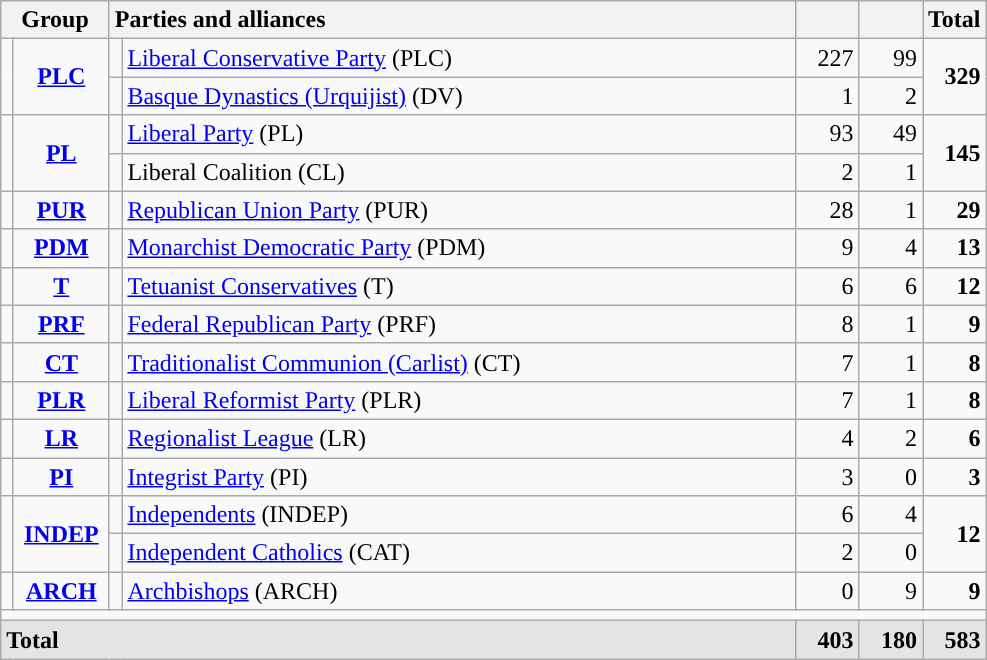<table class="wikitable" style="text-align:right;">
<tr>
<th colspan="2" width="65">Group</th>
<th style="text-align:left;" colspan="2" width="450">Parties and alliances</th>
<th width="35"></th>
<th width="35"></th>
<th width="35">Total</th>
</tr>
<tr>
<td rowspan="2" width="1"></td>
<td rowspan="2" align="center"><strong><a href='#'>PLC</a></strong></td>
<td width="1" style="color:inherit;background:"></td>
<td align="left"><a href='#'>Liberal Conservative Party</a> (PLC)</td>
<td>227</td>
<td>99</td>
<td rowspan="2"><strong>329</strong></td>
</tr>
<tr>
<td style="color:inherit;background:"></td>
<td align="left"><a href='#'>Basque Dynastics (Urquijist)</a> (DV)</td>
<td>1</td>
<td>2</td>
</tr>
<tr>
<td rowspan="2" style="color:inherit;background:"></td>
<td rowspan="2" align="center"><strong><a href='#'>PL</a></strong></td>
<td style="color:inherit;background:"></td>
<td align="left"><a href='#'>Liberal Party</a> (PL)</td>
<td>93</td>
<td>49</td>
<td rowspan="2"><strong>145</strong></td>
</tr>
<tr>
<td style="color:inherit;background:"></td>
<td align="left">Liberal Coalition (CL)</td>
<td>2</td>
<td>1</td>
</tr>
<tr>
<td style="color:inherit;background:"></td>
<td align="center"><strong><a href='#'>PUR</a></strong></td>
<td style="color:inherit;background:"></td>
<td align="left"><a href='#'>Republican Union Party</a> (PUR)</td>
<td>28</td>
<td>1</td>
<td><strong>29</strong></td>
</tr>
<tr>
<td style="color:inherit;background:"></td>
<td align="center"><strong><a href='#'>PDM</a></strong></td>
<td style="color:inherit;background:"></td>
<td align="left"><a href='#'>Monarchist Democratic Party</a> (PDM)</td>
<td>9</td>
<td>4</td>
<td><strong>13</strong></td>
</tr>
<tr>
<td style="color:inherit;background:"></td>
<td align="center"><strong><a href='#'>T</a></strong></td>
<td style="color:inherit;background:"></td>
<td align="left"><a href='#'>Tetuanist Conservatives</a> (T)</td>
<td>6</td>
<td>6</td>
<td><strong>12</strong></td>
</tr>
<tr>
<td style="color:inherit;background:"></td>
<td align="center"><strong><a href='#'>PRF</a></strong></td>
<td style="color:inherit;background:"></td>
<td align="left"><a href='#'>Federal Republican Party</a> (PRF)</td>
<td>8</td>
<td>1</td>
<td><strong>9</strong></td>
</tr>
<tr>
<td style="color:inherit;background:"></td>
<td align="center"><strong><a href='#'>CT</a></strong></td>
<td style="color:inherit;background:"></td>
<td align="left"><a href='#'>Traditionalist Communion (Carlist)</a> (CT)</td>
<td>7</td>
<td>1</td>
<td><strong>8</strong></td>
</tr>
<tr>
<td style="color:inherit;background:"></td>
<td align="center"><strong><a href='#'>PLR</a></strong></td>
<td style="color:inherit;background:"></td>
<td align="left"><a href='#'>Liberal Reformist Party</a> (PLR)</td>
<td>7</td>
<td>1</td>
<td><strong>8</strong></td>
</tr>
<tr>
<td style="color:inherit;background:"></td>
<td align="center"><strong><a href='#'>LR</a></strong></td>
<td style="color:inherit;background:"></td>
<td align="left"><a href='#'>Regionalist League</a> (LR)</td>
<td>4</td>
<td>2</td>
<td><strong>6</strong></td>
</tr>
<tr>
<td style="color:inherit;background:"></td>
<td align="center"><strong><a href='#'>PI</a></strong></td>
<td style="color:inherit;background:"></td>
<td align="left"><a href='#'>Integrist Party</a> (PI)</td>
<td>3</td>
<td>0</td>
<td><strong>3</strong></td>
</tr>
<tr>
<td rowspan="2" style="color:inherit;background:"></td>
<td rowspan="2" align="center"><strong><a href='#'>INDEP</a></strong></td>
<td style="color:inherit;background:"></td>
<td align="left"><a href='#'>Independents</a> (INDEP)</td>
<td>6</td>
<td>4</td>
<td rowspan="2"><strong>12</strong></td>
</tr>
<tr>
<td style="color:inherit;background:"></td>
<td align="left"><a href='#'>Independent Catholics</a> (CAT)</td>
<td>2</td>
<td>0</td>
</tr>
<tr>
<td style="color:inherit;background:"></td>
<td align="center"><strong><a href='#'>ARCH</a></strong></td>
<td style="color:inherit;background:"></td>
<td align="left"><a href='#'>Archbishops</a> (ARCH)</td>
<td>0</td>
<td>9</td>
<td><strong>9</strong></td>
</tr>
<tr>
<td colspan="7"></td>
</tr>
<tr style="background:#E4E4E4; font-weight:bold;">
<td align="left" colspan="4">Total</td>
<td>403</td>
<td>180</td>
<td>583</td>
</tr>
</table>
